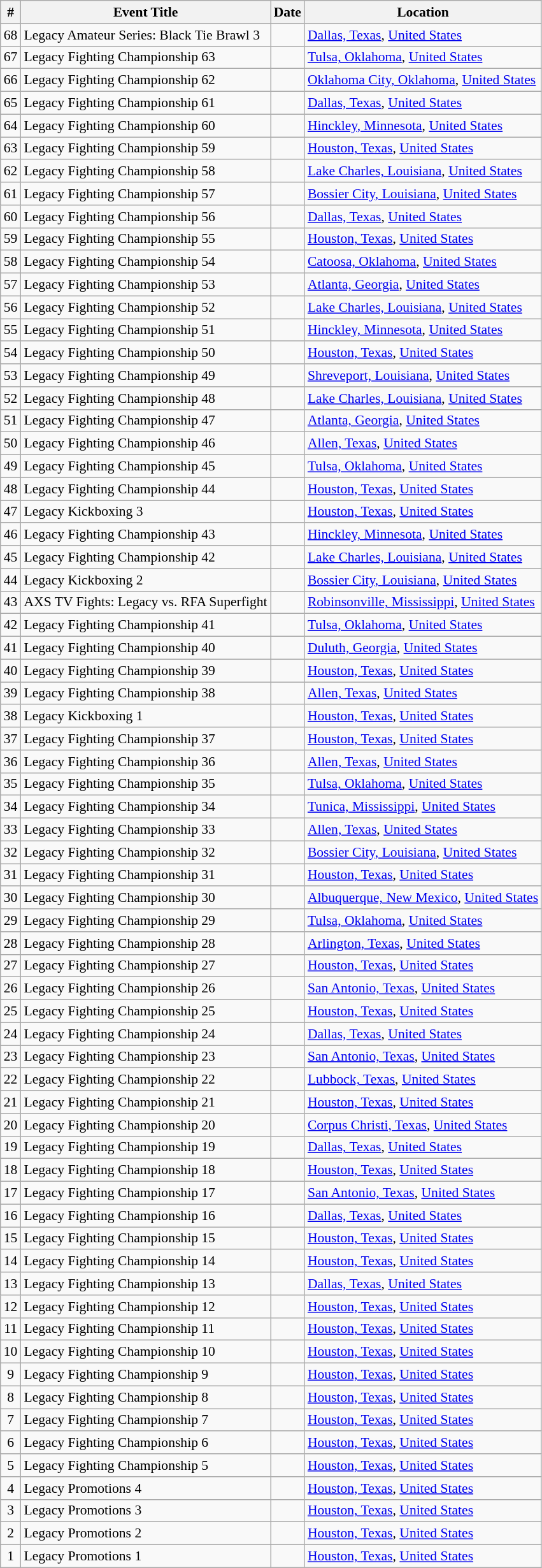<table class="sortable wikitable succession-box" class="wikitable mw-collapsible mw-collapsed" style="font-size:90%">
<tr>
<th scope="col">#</th>
<th scope="col">Event Title</th>
<th scope="col">Date</th>
<th scope="col">Location</th>
</tr>
<tr>
<td align=center>68</td>
<td>Legacy Amateur Series: Black Tie Brawl 3</td>
<td></td>
<td><a href='#'>Dallas, Texas</a>, <a href='#'>United States</a></td>
</tr>
<tr>
<td align=center>67</td>
<td>Legacy Fighting Championship 63</td>
<td></td>
<td><a href='#'>Tulsa, Oklahoma</a>, <a href='#'>United States</a></td>
</tr>
<tr>
<td align=center>66</td>
<td>Legacy Fighting Championship 62</td>
<td></td>
<td><a href='#'>Oklahoma City, Oklahoma</a>, <a href='#'>United States</a></td>
</tr>
<tr>
<td align=center>65</td>
<td>Legacy Fighting Championship 61</td>
<td></td>
<td><a href='#'>Dallas, Texas</a>, <a href='#'>United States</a></td>
</tr>
<tr>
<td align=center>64</td>
<td>Legacy Fighting Championship 60</td>
<td></td>
<td><a href='#'>Hinckley, Minnesota</a>, <a href='#'>United States</a></td>
</tr>
<tr>
<td align=center>63</td>
<td>Legacy Fighting Championship 59</td>
<td></td>
<td><a href='#'>Houston, Texas</a>, <a href='#'>United States</a></td>
</tr>
<tr>
<td align=center>62</td>
<td>Legacy Fighting Championship 58</td>
<td></td>
<td><a href='#'>Lake Charles, Louisiana</a>, <a href='#'>United States</a></td>
</tr>
<tr>
<td align=center>61</td>
<td>Legacy Fighting Championship 57 </td>
<td></td>
<td><a href='#'>Bossier City, Louisiana</a>, <a href='#'>United States</a></td>
</tr>
<tr>
<td align=center>60</td>
<td>Legacy Fighting Championship 56</td>
<td></td>
<td><a href='#'>Dallas, Texas</a>, <a href='#'>United States</a></td>
</tr>
<tr>
<td align=center>59</td>
<td>Legacy Fighting Championship 55</td>
<td></td>
<td><a href='#'>Houston, Texas</a>, <a href='#'>United States</a></td>
</tr>
<tr>
<td align=center>58</td>
<td>Legacy Fighting Championship 54</td>
<td></td>
<td><a href='#'>Catoosa, Oklahoma</a>, <a href='#'>United States</a></td>
</tr>
<tr>
<td align=center>57</td>
<td>Legacy Fighting Championship 53</td>
<td></td>
<td><a href='#'>Atlanta, Georgia</a>, <a href='#'>United States</a></td>
</tr>
<tr>
<td align=center>56</td>
<td>Legacy Fighting Championship 52</td>
<td></td>
<td><a href='#'>Lake Charles, Louisiana</a>, <a href='#'>United States</a></td>
</tr>
<tr>
<td align=center>55</td>
<td>Legacy Fighting Championship 51</td>
<td></td>
<td><a href='#'>Hinckley, Minnesota</a>, <a href='#'>United States</a></td>
</tr>
<tr>
<td align=center>54</td>
<td>Legacy Fighting Championship 50</td>
<td></td>
<td><a href='#'>Houston, Texas</a>, <a href='#'>United States</a></td>
</tr>
<tr>
<td align=center>53</td>
<td>Legacy Fighting Championship 49</td>
<td></td>
<td><a href='#'>Shreveport, Louisiana</a>, <a href='#'>United States</a></td>
</tr>
<tr>
<td align=center>52</td>
<td>Legacy Fighting Championship 48</td>
<td></td>
<td><a href='#'>Lake Charles, Louisiana</a>, <a href='#'>United States</a></td>
</tr>
<tr>
<td align=center>51</td>
<td>Legacy Fighting Championship 47</td>
<td></td>
<td><a href='#'>Atlanta, Georgia</a>, <a href='#'>United States</a></td>
</tr>
<tr>
<td align=center>50</td>
<td>Legacy Fighting Championship 46</td>
<td></td>
<td><a href='#'>Allen, Texas</a>, <a href='#'>United States</a></td>
</tr>
<tr>
<td align=center>49</td>
<td>Legacy Fighting Championship 45</td>
<td></td>
<td><a href='#'>Tulsa, Oklahoma</a>, <a href='#'>United States</a></td>
</tr>
<tr>
<td align=center>48</td>
<td>Legacy Fighting Championship 44</td>
<td></td>
<td><a href='#'>Houston, Texas</a>, <a href='#'>United States</a></td>
</tr>
<tr>
<td align=center>47</td>
<td>Legacy Kickboxing 3</td>
<td></td>
<td><a href='#'>Houston, Texas</a>, <a href='#'>United States</a></td>
</tr>
<tr>
<td align=center>46</td>
<td>Legacy Fighting Championship 43</td>
<td></td>
<td><a href='#'>Hinckley, Minnesota</a>, <a href='#'>United States</a></td>
</tr>
<tr>
<td align=center>45</td>
<td>Legacy Fighting Championship 42</td>
<td></td>
<td><a href='#'>Lake Charles, Louisiana</a>, <a href='#'>United States</a></td>
</tr>
<tr>
<td align=center>44</td>
<td>Legacy Kickboxing 2</td>
<td></td>
<td><a href='#'>Bossier City, Louisiana</a>, <a href='#'>United States</a></td>
</tr>
<tr>
<td align=center>43</td>
<td>AXS TV Fights: Legacy vs. RFA Superfight</td>
<td></td>
<td><a href='#'>Robinsonville, Mississippi</a>, <a href='#'>United States</a></td>
</tr>
<tr>
<td align=center>42</td>
<td>Legacy Fighting Championship 41</td>
<td></td>
<td><a href='#'>Tulsa, Oklahoma</a>, <a href='#'>United States</a></td>
</tr>
<tr>
<td align=center>41</td>
<td>Legacy Fighting Championship 40</td>
<td></td>
<td><a href='#'>Duluth, Georgia</a>, <a href='#'>United States</a></td>
</tr>
<tr>
<td align=center>40</td>
<td>Legacy Fighting Championship 39</td>
<td></td>
<td><a href='#'>Houston, Texas</a>, <a href='#'>United States</a></td>
</tr>
<tr>
<td align=center>39</td>
<td>Legacy Fighting Championship 38</td>
<td></td>
<td><a href='#'>Allen, Texas</a>, <a href='#'>United States</a></td>
</tr>
<tr>
<td align=center>38</td>
<td>Legacy Kickboxing 1</td>
<td></td>
<td><a href='#'>Houston, Texas</a>, <a href='#'>United States</a></td>
</tr>
<tr>
<td align=center>37</td>
<td>Legacy Fighting Championship 37</td>
<td></td>
<td><a href='#'>Houston, Texas</a>, <a href='#'>United States</a></td>
</tr>
<tr>
<td align=center>36</td>
<td>Legacy Fighting Championship 36</td>
<td></td>
<td><a href='#'>Allen, Texas</a>, <a href='#'>United States</a></td>
</tr>
<tr>
<td align=center>35</td>
<td>Legacy Fighting Championship 35</td>
<td></td>
<td><a href='#'>Tulsa, Oklahoma</a>, <a href='#'>United States</a></td>
</tr>
<tr>
<td align=center>34</td>
<td>Legacy Fighting Championship 34</td>
<td></td>
<td><a href='#'>Tunica, Mississippi</a>, <a href='#'>United States</a></td>
</tr>
<tr>
<td align=center>33</td>
<td>Legacy Fighting Championship 33</td>
<td></td>
<td><a href='#'>Allen, Texas</a>, <a href='#'>United States</a></td>
</tr>
<tr>
<td align=center>32</td>
<td>Legacy Fighting Championship 32</td>
<td></td>
<td><a href='#'>Bossier City, Louisiana</a>, <a href='#'>United States</a></td>
</tr>
<tr>
<td align=center>31</td>
<td>Legacy Fighting Championship 31</td>
<td></td>
<td><a href='#'>Houston, Texas</a>, <a href='#'>United States</a></td>
</tr>
<tr>
<td align=center>30</td>
<td>Legacy Fighting Championship 30</td>
<td></td>
<td><a href='#'>Albuquerque, New Mexico</a>, <a href='#'>United States</a></td>
</tr>
<tr>
<td align=center>29</td>
<td>Legacy Fighting Championship 29</td>
<td></td>
<td><a href='#'>Tulsa, Oklahoma</a>, <a href='#'>United States</a></td>
</tr>
<tr>
<td align=center>28</td>
<td>Legacy Fighting Championship 28</td>
<td></td>
<td><a href='#'>Arlington, Texas</a>, <a href='#'>United States</a></td>
</tr>
<tr>
<td align=center>27</td>
<td>Legacy Fighting Championship 27</td>
<td></td>
<td><a href='#'>Houston, Texas</a>, <a href='#'>United States</a></td>
</tr>
<tr>
<td align=center>26</td>
<td>Legacy Fighting Championship 26</td>
<td></td>
<td><a href='#'>San Antonio, Texas</a>, <a href='#'>United States</a></td>
</tr>
<tr>
<td align=center>25</td>
<td>Legacy Fighting Championship 25</td>
<td></td>
<td><a href='#'>Houston, Texas</a>, <a href='#'>United States</a></td>
</tr>
<tr>
<td align=center>24</td>
<td>Legacy Fighting Championship 24</td>
<td></td>
<td><a href='#'>Dallas, Texas</a>, <a href='#'>United States</a></td>
</tr>
<tr>
<td align=center>23</td>
<td>Legacy Fighting Championship 23</td>
<td></td>
<td><a href='#'>San Antonio, Texas</a>, <a href='#'>United States</a></td>
</tr>
<tr>
<td align=center>22</td>
<td>Legacy Fighting Championship 22</td>
<td></td>
<td><a href='#'>Lubbock, Texas</a>, <a href='#'>United States</a></td>
</tr>
<tr>
<td align=center>21</td>
<td>Legacy Fighting Championship 21</td>
<td></td>
<td><a href='#'>Houston, Texas</a>, <a href='#'>United States</a></td>
</tr>
<tr>
<td align=center>20</td>
<td>Legacy Fighting Championship 20</td>
<td></td>
<td><a href='#'>Corpus Christi, Texas</a>, <a href='#'>United States</a></td>
</tr>
<tr>
<td align=center>19</td>
<td>Legacy Fighting Championship 19</td>
<td></td>
<td><a href='#'>Dallas, Texas</a>, <a href='#'>United States</a></td>
</tr>
<tr>
<td align=center>18</td>
<td>Legacy Fighting Championship 18</td>
<td></td>
<td><a href='#'>Houston, Texas</a>, <a href='#'>United States</a></td>
</tr>
<tr>
<td align=center>17</td>
<td>Legacy Fighting Championship 17</td>
<td></td>
<td><a href='#'>San Antonio, Texas</a>, <a href='#'>United States</a></td>
</tr>
<tr>
<td align=center>16</td>
<td>Legacy Fighting Championship 16</td>
<td></td>
<td><a href='#'>Dallas, Texas</a>, <a href='#'>United States</a></td>
</tr>
<tr>
<td align=center>15</td>
<td>Legacy Fighting Championship 15</td>
<td></td>
<td><a href='#'>Houston, Texas</a>, <a href='#'>United States</a></td>
</tr>
<tr>
<td align=center>14</td>
<td>Legacy Fighting Championship 14</td>
<td></td>
<td><a href='#'>Houston, Texas</a>, <a href='#'>United States</a></td>
</tr>
<tr>
<td align=center>13</td>
<td>Legacy Fighting Championship 13</td>
<td></td>
<td><a href='#'>Dallas, Texas</a>, <a href='#'>United States</a></td>
</tr>
<tr>
<td align=center>12</td>
<td>Legacy Fighting Championship 12</td>
<td></td>
<td><a href='#'>Houston, Texas</a>, <a href='#'>United States</a></td>
</tr>
<tr>
<td align=center>11</td>
<td>Legacy Fighting Championship 11</td>
<td></td>
<td><a href='#'>Houston, Texas</a>, <a href='#'>United States</a></td>
</tr>
<tr>
<td align=center>10</td>
<td>Legacy Fighting Championship 10</td>
<td></td>
<td><a href='#'>Houston, Texas</a>, <a href='#'>United States</a></td>
</tr>
<tr>
<td align=center>9</td>
<td>Legacy Fighting Championship 9</td>
<td></td>
<td><a href='#'>Houston, Texas</a>, <a href='#'>United States</a></td>
</tr>
<tr>
<td align=center>8</td>
<td>Legacy Fighting Championship 8</td>
<td></td>
<td><a href='#'>Houston, Texas</a>, <a href='#'>United States</a></td>
</tr>
<tr>
<td align=center>7</td>
<td>Legacy Fighting Championship 7</td>
<td></td>
<td><a href='#'>Houston, Texas</a>, <a href='#'>United States</a></td>
</tr>
<tr>
<td align=center>6</td>
<td>Legacy Fighting Championship 6</td>
<td></td>
<td><a href='#'>Houston, Texas</a>, <a href='#'>United States</a></td>
</tr>
<tr>
<td align=center>5</td>
<td>Legacy Fighting Championship 5</td>
<td></td>
<td><a href='#'>Houston, Texas</a>, <a href='#'>United States</a></td>
</tr>
<tr>
<td align=center>4</td>
<td>Legacy Promotions 4</td>
<td></td>
<td><a href='#'>Houston, Texas</a>, <a href='#'>United States</a></td>
</tr>
<tr>
<td align=center>3</td>
<td>Legacy Promotions 3</td>
<td></td>
<td><a href='#'>Houston, Texas</a>, <a href='#'>United States</a></td>
</tr>
<tr>
<td align=center>2</td>
<td>Legacy Promotions 2</td>
<td></td>
<td><a href='#'>Houston, Texas</a>, <a href='#'>United States</a></td>
</tr>
<tr>
<td align=center>1</td>
<td>Legacy Promotions 1</td>
<td></td>
<td><a href='#'>Houston, Texas</a>, <a href='#'>United States</a></td>
</tr>
</table>
